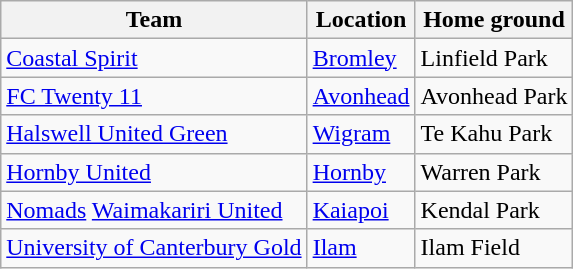<table class="wikitable sortable">
<tr>
<th>Team</th>
<th>Location</th>
<th>Home ground</th>
</tr>
<tr>
<td><a href='#'>Coastal Spirit</a></td>
<td><a href='#'>Bromley</a></td>
<td>Linfield Park</td>
</tr>
<tr>
<td><a href='#'>FC Twenty 11</a></td>
<td><a href='#'>Avonhead</a></td>
<td>Avonhead Park</td>
</tr>
<tr>
<td><a href='#'>Halswell United Green</a></td>
<td><a href='#'>Wigram</a></td>
<td>Te Kahu Park</td>
</tr>
<tr>
<td><a href='#'>Hornby United</a></td>
<td><a href='#'>Hornby</a></td>
<td>Warren Park</td>
</tr>
<tr>
<td><a href='#'>Nomads</a> <a href='#'>Waimakariri United</a></td>
<td><a href='#'>Kaiapoi</a></td>
<td>Kendal Park</td>
</tr>
<tr>
<td><a href='#'>University of Canterbury Gold</a></td>
<td><a href='#'>Ilam</a></td>
<td>Ilam Field</td>
</tr>
</table>
